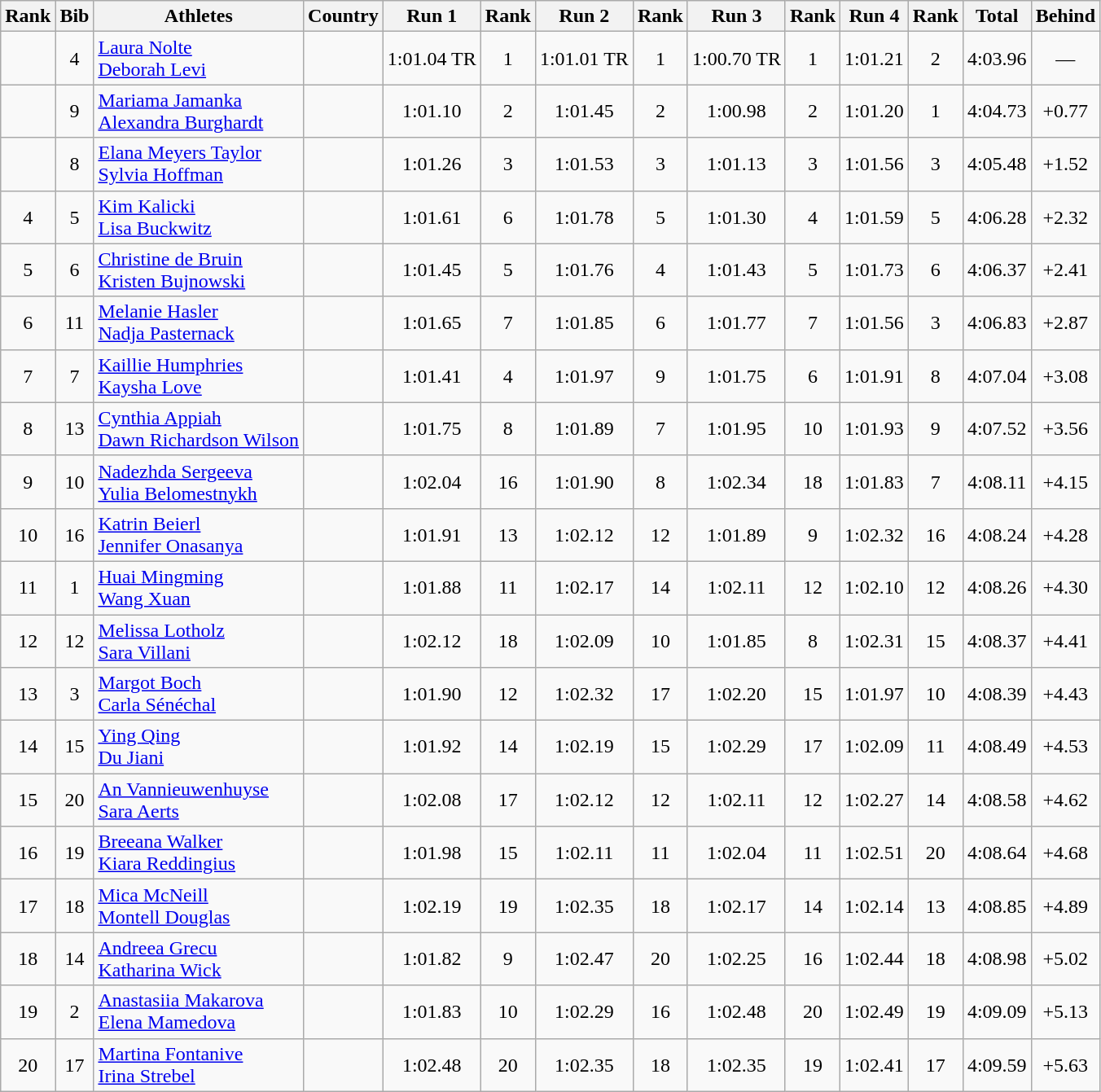<table class="wikitable sortable" style="text-align:center;">
<tr>
<th>Rank</th>
<th>Bib</th>
<th>Athletes</th>
<th>Country</th>
<th>Run 1</th>
<th>Rank</th>
<th>Run 2</th>
<th>Rank</th>
<th>Run 3</th>
<th>Rank</th>
<th>Run 4</th>
<th>Rank</th>
<th>Total</th>
<th>Behind</th>
</tr>
<tr>
<td></td>
<td>4</td>
<td align=left><a href='#'>Laura Nolte</a><br><a href='#'>Deborah Levi</a></td>
<td align=left></td>
<td>1:01.04 TR</td>
<td>1</td>
<td>1:01.01 TR</td>
<td>1</td>
<td>1:00.70 TR</td>
<td>1</td>
<td>1:01.21</td>
<td>2</td>
<td>4:03.96</td>
<td>—</td>
</tr>
<tr>
<td></td>
<td>9</td>
<td align=left><a href='#'>Mariama Jamanka</a><br><a href='#'>Alexandra Burghardt</a></td>
<td align=left></td>
<td>1:01.10</td>
<td>2</td>
<td>1:01.45</td>
<td>2</td>
<td>1:00.98</td>
<td>2</td>
<td>1:01.20</td>
<td>1</td>
<td>4:04.73</td>
<td>+0.77</td>
</tr>
<tr>
<td></td>
<td>8</td>
<td align=left><a href='#'>Elana Meyers Taylor</a><br><a href='#'>Sylvia Hoffman</a></td>
<td align=left></td>
<td>1:01.26</td>
<td>3</td>
<td>1:01.53</td>
<td>3</td>
<td>1:01.13</td>
<td>3</td>
<td>1:01.56</td>
<td>3</td>
<td>4:05.48</td>
<td>+1.52</td>
</tr>
<tr>
<td>4</td>
<td>5</td>
<td align=left><a href='#'>Kim Kalicki</a><br><a href='#'>Lisa Buckwitz</a></td>
<td align=left></td>
<td>1:01.61</td>
<td>6</td>
<td>1:01.78</td>
<td>5</td>
<td>1:01.30</td>
<td>4</td>
<td>1:01.59</td>
<td>5</td>
<td>4:06.28</td>
<td>+2.32</td>
</tr>
<tr>
<td>5</td>
<td>6</td>
<td align=left><a href='#'>Christine de Bruin</a><br><a href='#'>Kristen Bujnowski</a></td>
<td align=left></td>
<td>1:01.45</td>
<td>5</td>
<td>1:01.76</td>
<td>4</td>
<td>1:01.43</td>
<td>5</td>
<td>1:01.73</td>
<td>6</td>
<td>4:06.37</td>
<td>+2.41</td>
</tr>
<tr>
<td>6</td>
<td>11</td>
<td align=left><a href='#'>Melanie Hasler</a><br><a href='#'>Nadja Pasternack</a></td>
<td align=left></td>
<td>1:01.65</td>
<td>7</td>
<td>1:01.85</td>
<td>6</td>
<td>1:01.77</td>
<td>7</td>
<td>1:01.56</td>
<td>3</td>
<td>4:06.83</td>
<td>+2.87</td>
</tr>
<tr>
<td>7</td>
<td>7</td>
<td align=left><a href='#'>Kaillie Humphries</a><br><a href='#'>Kaysha Love</a></td>
<td align=left></td>
<td>1:01.41</td>
<td>4</td>
<td>1:01.97</td>
<td>9</td>
<td>1:01.75</td>
<td>6</td>
<td>1:01.91</td>
<td>8</td>
<td>4:07.04</td>
<td>+3.08</td>
</tr>
<tr>
<td>8</td>
<td>13</td>
<td align=left><a href='#'>Cynthia Appiah</a><br><a href='#'>Dawn Richardson Wilson</a></td>
<td align=left></td>
<td>1:01.75</td>
<td>8</td>
<td>1:01.89</td>
<td>7</td>
<td>1:01.95</td>
<td>10</td>
<td>1:01.93</td>
<td>9</td>
<td>4:07.52</td>
<td>+3.56</td>
</tr>
<tr>
<td>9</td>
<td>10</td>
<td align=left><a href='#'>Nadezhda Sergeeva</a><br><a href='#'>Yulia Belomestnykh</a></td>
<td align=left></td>
<td>1:02.04</td>
<td>16</td>
<td>1:01.90</td>
<td>8</td>
<td>1:02.34</td>
<td>18</td>
<td>1:01.83</td>
<td>7</td>
<td>4:08.11</td>
<td>+4.15</td>
</tr>
<tr>
<td>10</td>
<td>16</td>
<td align=left><a href='#'>Katrin Beierl</a><br><a href='#'>Jennifer Onasanya</a></td>
<td align=left></td>
<td>1:01.91</td>
<td>13</td>
<td>1:02.12</td>
<td>12</td>
<td>1:01.89</td>
<td>9</td>
<td>1:02.32</td>
<td>16</td>
<td>4:08.24</td>
<td>+4.28</td>
</tr>
<tr>
<td>11</td>
<td>1</td>
<td align=left><a href='#'>Huai Mingming</a><br><a href='#'>Wang Xuan</a></td>
<td align=left></td>
<td>1:01.88</td>
<td>11</td>
<td>1:02.17</td>
<td>14</td>
<td>1:02.11</td>
<td>12</td>
<td>1:02.10</td>
<td>12</td>
<td>4:08.26</td>
<td>+4.30</td>
</tr>
<tr>
<td>12</td>
<td>12</td>
<td align=left><a href='#'>Melissa Lotholz</a><br><a href='#'>Sara Villani</a></td>
<td align=left></td>
<td>1:02.12</td>
<td>18</td>
<td>1:02.09</td>
<td>10</td>
<td>1:01.85</td>
<td>8</td>
<td>1:02.31</td>
<td>15</td>
<td>4:08.37</td>
<td>+4.41</td>
</tr>
<tr>
<td>13</td>
<td>3</td>
<td align=left><a href='#'>Margot Boch</a><br><a href='#'>Carla Sénéchal</a></td>
<td align=left></td>
<td>1:01.90</td>
<td>12</td>
<td>1:02.32</td>
<td>17</td>
<td>1:02.20</td>
<td>15</td>
<td>1:01.97</td>
<td>10</td>
<td>4:08.39</td>
<td>+4.43</td>
</tr>
<tr>
<td>14</td>
<td>15</td>
<td align=left><a href='#'>Ying Qing</a><br><a href='#'>Du Jiani</a></td>
<td align=left></td>
<td>1:01.92</td>
<td>14</td>
<td>1:02.19</td>
<td>15</td>
<td>1:02.29</td>
<td>17</td>
<td>1:02.09</td>
<td>11</td>
<td>4:08.49</td>
<td>+4.53</td>
</tr>
<tr>
<td>15</td>
<td>20</td>
<td align=left><a href='#'>An Vannieuwenhuyse</a><br><a href='#'>Sara Aerts</a></td>
<td align=left></td>
<td>1:02.08</td>
<td>17</td>
<td>1:02.12</td>
<td>12</td>
<td>1:02.11</td>
<td>12</td>
<td>1:02.27</td>
<td>14</td>
<td>4:08.58</td>
<td>+4.62</td>
</tr>
<tr>
<td>16</td>
<td>19</td>
<td align=left><a href='#'>Breeana Walker</a><br><a href='#'>Kiara Reddingius</a></td>
<td align=left></td>
<td>1:01.98</td>
<td>15</td>
<td>1:02.11</td>
<td>11</td>
<td>1:02.04</td>
<td>11</td>
<td>1:02.51</td>
<td>20</td>
<td>4:08.64</td>
<td>+4.68</td>
</tr>
<tr>
<td>17</td>
<td>18</td>
<td align=left><a href='#'>Mica McNeill</a><br><a href='#'>Montell Douglas</a></td>
<td align=left></td>
<td>1:02.19</td>
<td>19</td>
<td>1:02.35</td>
<td>18</td>
<td>1:02.17</td>
<td>14</td>
<td>1:02.14</td>
<td>13</td>
<td>4:08.85</td>
<td>+4.89</td>
</tr>
<tr>
<td>18</td>
<td>14</td>
<td align=left><a href='#'>Andreea Grecu</a><br><a href='#'>Katharina Wick</a></td>
<td align=left></td>
<td>1:01.82</td>
<td>9</td>
<td>1:02.47</td>
<td>20</td>
<td>1:02.25</td>
<td>16</td>
<td>1:02.44</td>
<td>18</td>
<td>4:08.98</td>
<td>+5.02</td>
</tr>
<tr>
<td>19</td>
<td>2</td>
<td align=left><a href='#'>Anastasiia Makarova</a><br><a href='#'>Elena Mamedova</a></td>
<td align=left></td>
<td>1:01.83</td>
<td>10</td>
<td>1:02.29</td>
<td>16</td>
<td>1:02.48</td>
<td>20</td>
<td>1:02.49</td>
<td>19</td>
<td>4:09.09</td>
<td>+5.13</td>
</tr>
<tr>
<td>20</td>
<td>17</td>
<td align=left><a href='#'>Martina Fontanive</a><br><a href='#'>Irina Strebel</a></td>
<td align=left></td>
<td>1:02.48</td>
<td>20</td>
<td>1:02.35</td>
<td>18</td>
<td>1:02.35</td>
<td>19</td>
<td>1:02.41</td>
<td>17</td>
<td>4:09.59</td>
<td>+5.63</td>
</tr>
</table>
